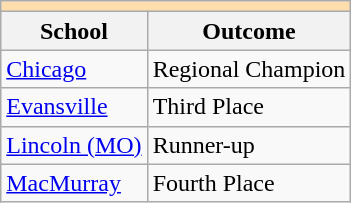<table class="wikitable" style="float:left; margin-right:1em;">
<tr>
<th colspan="3" style="background:#ffdead;"></th>
</tr>
<tr>
<th>School</th>
<th>Outcome</th>
</tr>
<tr>
<td><a href='#'>Chicago</a></td>
<td>Regional Champion</td>
</tr>
<tr>
<td><a href='#'>Evansville</a></td>
<td>Third Place</td>
</tr>
<tr>
<td><a href='#'>Lincoln (MO)</a></td>
<td>Runner-up</td>
</tr>
<tr>
<td><a href='#'>MacMurray</a></td>
<td>Fourth Place</td>
</tr>
</table>
